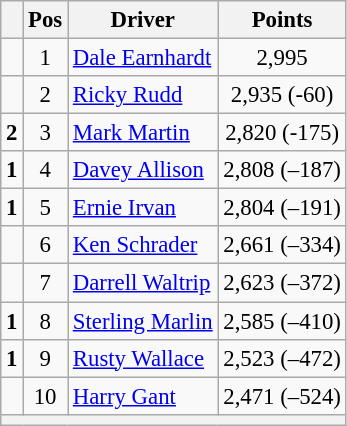<table class="wikitable" style="font-size: 95%;">
<tr>
<th></th>
<th>Pos</th>
<th>Driver</th>
<th>Points</th>
</tr>
<tr>
<td align="left"></td>
<td style="text-align:center;">1</td>
<td><a href='#'>Dale Earnhardt</a></td>
<td style="text-align:center;">2,995</td>
</tr>
<tr>
<td align="left"></td>
<td style="text-align:center;">2</td>
<td><a href='#'>Ricky Rudd</a></td>
<td style="text-align:center;">2,935 (-60)</td>
</tr>
<tr>
<td align="left">  <strong>2</strong></td>
<td style="text-align:center;">3</td>
<td><a href='#'>Mark Martin</a></td>
<td style="text-align:center;">2,820 (-175)</td>
</tr>
<tr>
<td align="left">  <strong>1</strong></td>
<td style="text-align:center;">4</td>
<td><a href='#'>Davey Allison</a></td>
<td style="text-align:center;">2,808 (–187)</td>
</tr>
<tr>
<td align="left">  <strong>1</strong></td>
<td style="text-align:center;">5</td>
<td><a href='#'>Ernie Irvan</a></td>
<td style="text-align:center;">2,804 (–191)</td>
</tr>
<tr>
<td align="left"></td>
<td style="text-align:center;">6</td>
<td><a href='#'>Ken Schrader</a></td>
<td style="text-align:center;">2,661 (–334)</td>
</tr>
<tr>
<td align="left"></td>
<td style="text-align:center;">7</td>
<td><a href='#'>Darrell Waltrip</a></td>
<td style="text-align:center;">2,623 (–372)</td>
</tr>
<tr>
<td align="left">  <strong>1</strong></td>
<td style="text-align:center;">8</td>
<td><a href='#'>Sterling Marlin</a></td>
<td style="text-align:center;">2,585 (–410)</td>
</tr>
<tr>
<td align="left">  <strong>1</strong></td>
<td style="text-align:center;">9</td>
<td><a href='#'>Rusty Wallace</a></td>
<td style="text-align:center;">2,523 (–472)</td>
</tr>
<tr>
<td align="left"></td>
<td style="text-align:center;">10</td>
<td><a href='#'>Harry Gant</a></td>
<td style="text-align:center;">2,471 (–524)</td>
</tr>
<tr class="sortbottom">
<th colspan="9"></th>
</tr>
</table>
